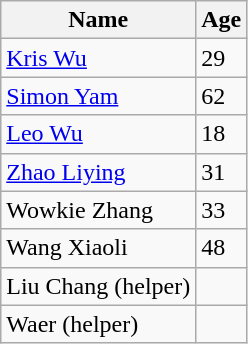<table class="wikitable">
<tr>
<th>Name</th>
<th>Age</th>
</tr>
<tr>
<td><a href='#'>Kris Wu</a></td>
<td>29</td>
</tr>
<tr>
<td><a href='#'>Simon Yam</a></td>
<td>62</td>
</tr>
<tr>
<td><a href='#'>Leo Wu</a></td>
<td>18</td>
</tr>
<tr>
<td><a href='#'>Zhao Liying</a></td>
<td>31</td>
</tr>
<tr>
<td>Wowkie Zhang</td>
<td>33</td>
</tr>
<tr>
<td>Wang Xiaoli</td>
<td>48</td>
</tr>
<tr>
<td>Liu Chang (helper)</td>
<td></td>
</tr>
<tr>
<td>Waer (helper)</td>
<td></td>
</tr>
</table>
